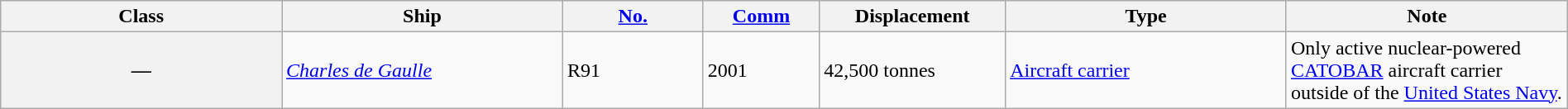<table class="wikitable" style="margin:auto; width:100%;">
<tr>
<th style="text-align:center; width:10%;">Class</th>
<th style="text-align:center; width:10%;">Ship</th>
<th style="text-align:center; width:5%;"><a href='#'>No.</a></th>
<th style="text-align:center; width:4%;"><a href='#'>Comm</a></th>
<th style="text-align:center; width:5%;">Displacement</th>
<th style="text-align:center; width:10%;">Type</th>
<th style="text-align:center; width:10%;">Note</th>
</tr>
<tr>
<th>—</th>
<td><a href='#'><em>Charles de Gaulle</em></a></td>
<td>R91</td>
<td>2001</td>
<td>42,500 tonnes</td>
<td><a href='#'>Aircraft carrier</a></td>
<td>Only active nuclear-powered <a href='#'>CATOBAR</a> aircraft carrier outside of the <a href='#'>United States Navy</a>.</td>
</tr>
</table>
